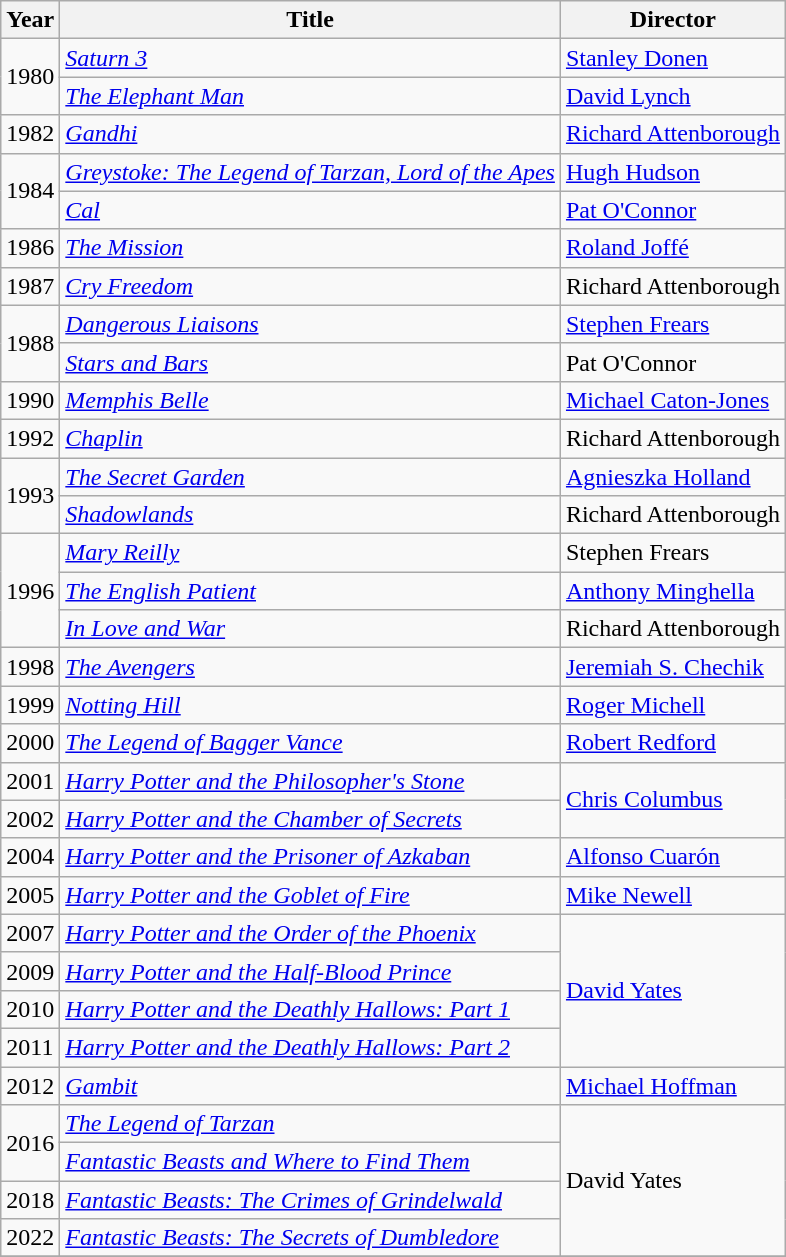<table class=wikitable>
<tr>
<th>Year</th>
<th>Title</th>
<th>Director</th>
</tr>
<tr>
<td rowspan=2>1980</td>
<td><em><a href='#'>Saturn 3</a></em></td>
<td><a href='#'>Stanley Donen</a></td>
</tr>
<tr>
<td><em><a href='#'>The Elephant Man</a></em></td>
<td><a href='#'>David Lynch</a></td>
</tr>
<tr>
<td>1982</td>
<td><em><a href='#'>Gandhi</a></em></td>
<td><a href='#'>Richard Attenborough</a></td>
</tr>
<tr>
<td rowspan=2>1984</td>
<td><em><a href='#'>Greystoke: The Legend of Tarzan, Lord of the Apes</a></em></td>
<td><a href='#'>Hugh Hudson</a></td>
</tr>
<tr>
<td><em><a href='#'>Cal</a></em></td>
<td><a href='#'>Pat O'Connor</a></td>
</tr>
<tr>
<td>1986</td>
<td><em><a href='#'>The Mission</a></em></td>
<td><a href='#'>Roland Joffé</a></td>
</tr>
<tr>
<td>1987</td>
<td><em><a href='#'>Cry Freedom</a></em></td>
<td>Richard Attenborough</td>
</tr>
<tr>
<td rowspan=2>1988</td>
<td><em><a href='#'>Dangerous Liaisons</a></em></td>
<td><a href='#'>Stephen Frears</a></td>
</tr>
<tr>
<td><em><a href='#'>Stars and Bars</a></em></td>
<td>Pat O'Connor</td>
</tr>
<tr>
<td>1990</td>
<td><em><a href='#'>Memphis Belle</a></em></td>
<td><a href='#'>Michael Caton-Jones</a></td>
</tr>
<tr>
<td>1992</td>
<td><em><a href='#'>Chaplin</a></em></td>
<td>Richard Attenborough</td>
</tr>
<tr>
<td rowspan=2>1993</td>
<td><em><a href='#'>The Secret Garden</a></em></td>
<td><a href='#'>Agnieszka Holland</a></td>
</tr>
<tr>
<td><em><a href='#'>Shadowlands</a></em></td>
<td>Richard Attenborough</td>
</tr>
<tr>
<td rowspan=3>1996</td>
<td><em><a href='#'>Mary Reilly</a></em></td>
<td>Stephen Frears</td>
</tr>
<tr>
<td><em><a href='#'>The English Patient</a></em></td>
<td><a href='#'>Anthony Minghella</a></td>
</tr>
<tr>
<td><em><a href='#'>In Love and War</a></em></td>
<td>Richard Attenborough</td>
</tr>
<tr>
<td>1998</td>
<td><em><a href='#'>The Avengers</a></em></td>
<td><a href='#'>Jeremiah S. Chechik</a></td>
</tr>
<tr>
<td>1999</td>
<td><em><a href='#'>Notting Hill</a></em></td>
<td><a href='#'>Roger Michell</a></td>
</tr>
<tr>
<td>2000</td>
<td><em><a href='#'>The Legend of Bagger Vance</a></em></td>
<td><a href='#'>Robert Redford</a></td>
</tr>
<tr>
<td>2001</td>
<td><em><a href='#'>Harry Potter and the Philosopher's Stone</a></em></td>
<td rowspan=2><a href='#'>Chris Columbus</a></td>
</tr>
<tr>
<td>2002</td>
<td><em><a href='#'>Harry Potter and the Chamber of Secrets</a></em></td>
</tr>
<tr>
<td>2004</td>
<td><em><a href='#'>Harry Potter and the Prisoner of Azkaban</a></em></td>
<td><a href='#'>Alfonso Cuarón</a></td>
</tr>
<tr>
<td>2005</td>
<td><em><a href='#'>Harry Potter and the Goblet of Fire</a></em></td>
<td><a href='#'>Mike Newell</a></td>
</tr>
<tr>
<td>2007</td>
<td><em><a href='#'>Harry Potter and the Order of the Phoenix</a></em></td>
<td rowspan=4><a href='#'>David Yates</a></td>
</tr>
<tr>
<td>2009</td>
<td><em><a href='#'>Harry Potter and the Half-Blood Prince</a></em></td>
</tr>
<tr>
<td>2010</td>
<td><em><a href='#'>Harry Potter and the Deathly Hallows: Part 1</a></em></td>
</tr>
<tr>
<td>2011</td>
<td><em><a href='#'>Harry Potter and the Deathly Hallows: Part 2</a></em></td>
</tr>
<tr>
<td>2012</td>
<td><em><a href='#'>Gambit</a></em></td>
<td><a href='#'>Michael Hoffman</a></td>
</tr>
<tr>
<td rowspan=2>2016</td>
<td><em><a href='#'>The Legend of Tarzan</a></em></td>
<td rowspan=4>David Yates</td>
</tr>
<tr>
<td><em><a href='#'>Fantastic Beasts and Where to Find Them</a></em></td>
</tr>
<tr>
<td>2018</td>
<td><em><a href='#'>Fantastic Beasts: The Crimes of Grindelwald</a></em></td>
</tr>
<tr>
<td>2022</td>
<td><em><a href='#'>Fantastic Beasts: The Secrets of Dumbledore</a></em></td>
</tr>
<tr>
</tr>
</table>
